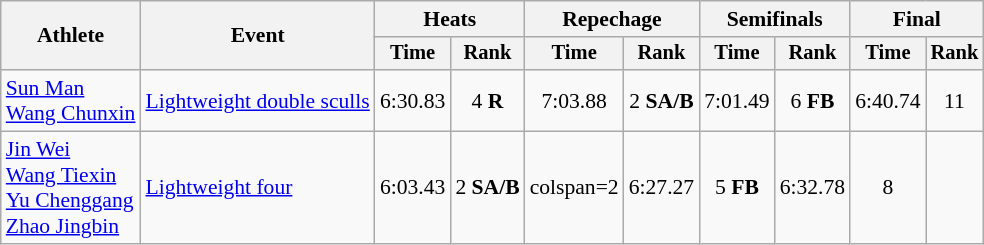<table class="wikitable" style="font-size:90%">
<tr>
<th rowspan="2">Athlete</th>
<th rowspan="2">Event</th>
<th colspan="2">Heats</th>
<th colspan="2">Repechage</th>
<th colspan="2">Semifinals</th>
<th colspan="2">Final</th>
</tr>
<tr style="font-size:95%">
<th>Time</th>
<th>Rank</th>
<th>Time</th>
<th>Rank</th>
<th>Time</th>
<th>Rank</th>
<th>Time</th>
<th>Rank</th>
</tr>
<tr align="center">
<td align=left><a href='#'>Sun Man</a><br><a href='#'>Wang Chunxin</a></td>
<td align=left><a href='#'>Lightweight double sculls</a></td>
<td>6:30.83</td>
<td>4 <strong>R</strong></td>
<td>7:03.88</td>
<td>2 <strong>SA/B</strong></td>
<td>7:01.49</td>
<td>6 <strong>FB</strong></td>
<td>6:40.74</td>
<td>11</td>
</tr>
<tr align=center>
<td align=left><a href='#'>Jin Wei</a><br><a href='#'>Wang Tiexin</a><br><a href='#'>Yu Chenggang</a><br><a href='#'>Zhao Jingbin</a></td>
<td align=left><a href='#'>Lightweight four</a></td>
<td>6:03.43</td>
<td>2 <strong>SA/B</strong></td>
<td>colspan=2 </td>
<td>6:27.27</td>
<td>5 <strong>FB</strong></td>
<td>6:32.78</td>
<td>8</td>
</tr>
</table>
